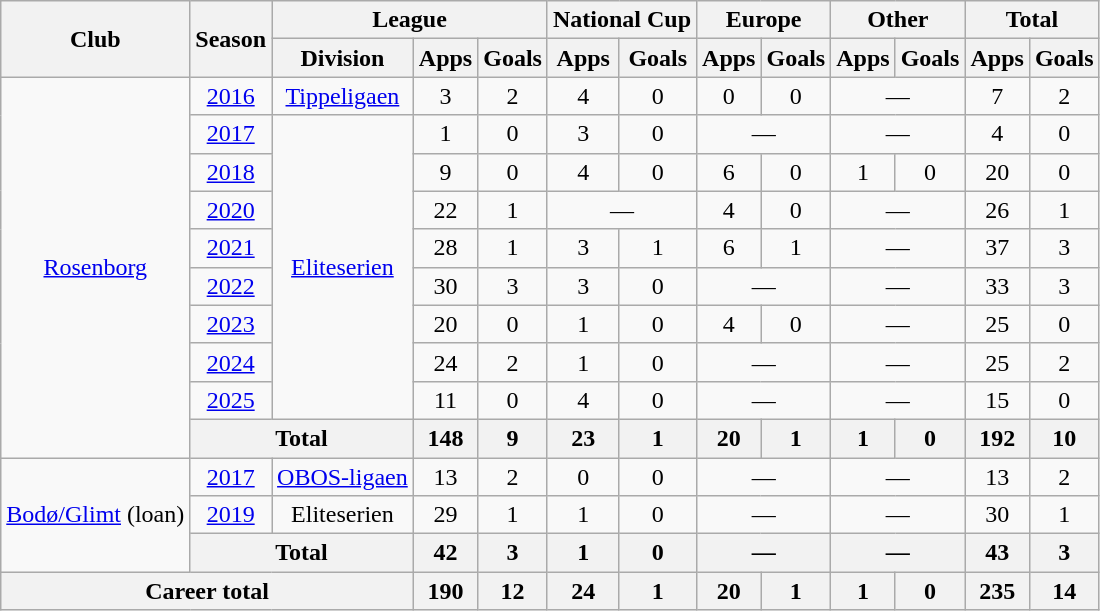<table class="wikitable" style="text-align: center;">
<tr>
<th rowspan="2">Club</th>
<th rowspan="2">Season</th>
<th colspan="3">League</th>
<th colspan="2">National Cup</th>
<th colspan="2">Europe</th>
<th colspan="2">Other</th>
<th colspan="2">Total</th>
</tr>
<tr>
<th>Division</th>
<th>Apps</th>
<th>Goals</th>
<th>Apps</th>
<th>Goals</th>
<th>Apps</th>
<th>Goals</th>
<th>Apps</th>
<th>Goals</th>
<th>Apps</th>
<th>Goals</th>
</tr>
<tr>
<td rowspan="10"><a href='#'>Rosenborg</a></td>
<td><a href='#'>2016</a></td>
<td><a href='#'>Tippeligaen</a></td>
<td>3</td>
<td>2</td>
<td>4</td>
<td>0</td>
<td>0</td>
<td>0</td>
<td colspan="2">—</td>
<td>7</td>
<td>2</td>
</tr>
<tr>
<td><a href='#'>2017</a></td>
<td rowspan="8"><a href='#'>Eliteserien</a></td>
<td>1</td>
<td>0</td>
<td>3</td>
<td>0</td>
<td colspan="2">—</td>
<td colspan="2">—</td>
<td>4</td>
<td>0</td>
</tr>
<tr>
<td><a href='#'>2018</a></td>
<td>9</td>
<td>0</td>
<td>4</td>
<td>0</td>
<td>6</td>
<td>0</td>
<td>1</td>
<td>0</td>
<td>20</td>
<td>0</td>
</tr>
<tr>
<td><a href='#'>2020</a></td>
<td>22</td>
<td>1</td>
<td colspan="2">—</td>
<td>4</td>
<td>0</td>
<td colspan="2">—</td>
<td>26</td>
<td>1</td>
</tr>
<tr>
<td><a href='#'>2021</a></td>
<td>28</td>
<td>1</td>
<td>3</td>
<td>1</td>
<td>6</td>
<td>1</td>
<td colspan="2">—</td>
<td>37</td>
<td>3</td>
</tr>
<tr>
<td><a href='#'>2022</a></td>
<td>30</td>
<td>3</td>
<td>3</td>
<td>0</td>
<td colspan="2">—</td>
<td colspan="2">—</td>
<td>33</td>
<td>3</td>
</tr>
<tr>
<td><a href='#'>2023</a></td>
<td>20</td>
<td>0</td>
<td>1</td>
<td>0</td>
<td>4</td>
<td>0</td>
<td colspan="2">—</td>
<td>25</td>
<td>0</td>
</tr>
<tr>
<td><a href='#'>2024</a></td>
<td>24</td>
<td>2</td>
<td>1</td>
<td>0</td>
<td colspan="2">—</td>
<td colspan="2">—</td>
<td>25</td>
<td>2</td>
</tr>
<tr>
<td><a href='#'>2025</a></td>
<td>11</td>
<td>0</td>
<td>4</td>
<td>0</td>
<td colspan="2">—</td>
<td colspan="2">—</td>
<td>15</td>
<td>0</td>
</tr>
<tr>
<th colspan="2">Total</th>
<th>148</th>
<th>9</th>
<th>23</th>
<th>1</th>
<th>20</th>
<th>1</th>
<th>1</th>
<th>0</th>
<th>192</th>
<th>10</th>
</tr>
<tr>
<td rowspan="3"><a href='#'>Bodø/Glimt</a> (loan)</td>
<td><a href='#'>2017</a></td>
<td><a href='#'>OBOS-ligaen</a></td>
<td>13</td>
<td>2</td>
<td>0</td>
<td>0</td>
<td colspan="2">—</td>
<td colspan="2">—</td>
<td>13</td>
<td>2</td>
</tr>
<tr>
<td><a href='#'>2019</a></td>
<td>Eliteserien</td>
<td>29</td>
<td>1</td>
<td>1</td>
<td>0</td>
<td colspan="2">—</td>
<td colspan="2">—</td>
<td>30</td>
<td>1</td>
</tr>
<tr>
<th colspan="2">Total</th>
<th>42</th>
<th>3</th>
<th>1</th>
<th>0</th>
<th colspan="2">—</th>
<th colspan="2">—</th>
<th>43</th>
<th>3</th>
</tr>
<tr>
<th colspan="3">Career total</th>
<th>190</th>
<th>12</th>
<th>24</th>
<th>1</th>
<th>20</th>
<th>1</th>
<th>1</th>
<th>0</th>
<th>235</th>
<th>14</th>
</tr>
</table>
